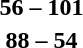<table style="text-align:center">
<tr>
<th width=200></th>
<th width=100></th>
<th width=200></th>
</tr>
<tr>
<td align=right></td>
<td><strong>56 – 101</strong></td>
<td align=left><strong></strong></td>
</tr>
<tr>
<td align=right><strong></strong></td>
<td><strong>88 – 54</strong></td>
<td align=left></td>
</tr>
</table>
